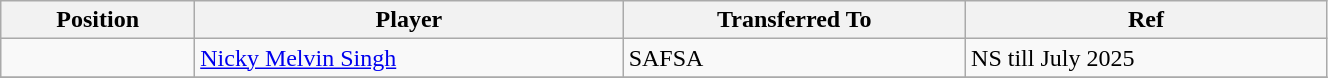<table class="wikitable sortable" style="width:70%; text-align:center; font-size:100%; text-align:left;">
<tr>
<th>Position</th>
<th>Player</th>
<th>Transferred To</th>
<th>Ref</th>
</tr>
<tr>
<td></td>
<td> <a href='#'>Nicky Melvin Singh</a></td>
<td> SAFSA</td>
<td>NS till July 2025 </td>
</tr>
<tr>
</tr>
</table>
